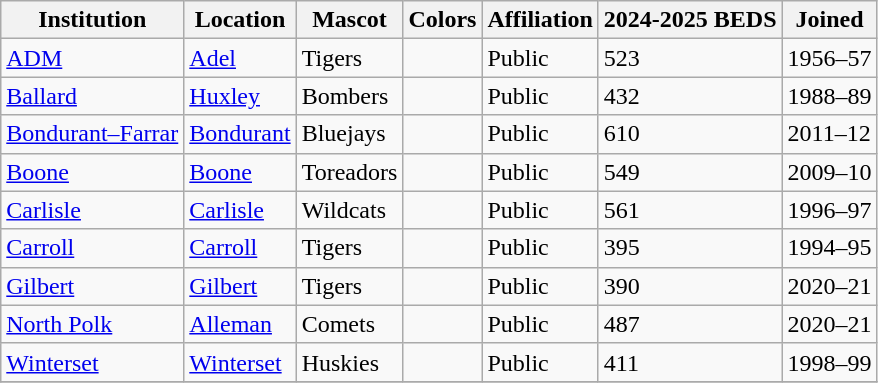<table class="wikitable">
<tr>
<th>Institution</th>
<th>Location</th>
<th>Mascot</th>
<th>Colors</th>
<th>Affiliation</th>
<th>2024-2025 BEDS</th>
<th>Joined</th>
</tr>
<tr>
<td><a href='#'>ADM</a></td>
<td><a href='#'>Adel</a></td>
<td>Tigers</td>
<td> </td>
<td>Public</td>
<td>523</td>
<td>1956–57</td>
</tr>
<tr>
<td><a href='#'>Ballard</a></td>
<td><a href='#'>Huxley</a></td>
<td>Bombers</td>
<td> </td>
<td>Public</td>
<td>432</td>
<td>1988–89</td>
</tr>
<tr>
<td><a href='#'>Bondurant–Farrar</a></td>
<td><a href='#'>Bondurant</a></td>
<td>Bluejays</td>
<td> </td>
<td>Public</td>
<td>610</td>
<td>2011–12</td>
</tr>
<tr>
<td><a href='#'>Boone</a></td>
<td><a href='#'>Boone</a></td>
<td>Toreadors</td>
<td> </td>
<td>Public</td>
<td>549</td>
<td>2009–10</td>
</tr>
<tr>
<td><a href='#'>Carlisle</a></td>
<td><a href='#'>Carlisle</a></td>
<td>Wildcats</td>
<td>  </td>
<td>Public</td>
<td>561</td>
<td>1996–97</td>
</tr>
<tr>
<td><a href='#'>Carroll</a></td>
<td><a href='#'>Carroll</a></td>
<td>Tigers</td>
<td> </td>
<td>Public</td>
<td>395</td>
<td>1994–95</td>
</tr>
<tr>
<td><a href='#'>Gilbert</a></td>
<td><a href='#'>Gilbert</a></td>
<td>Tigers</td>
<td> </td>
<td>Public</td>
<td>390</td>
<td>2020–21</td>
</tr>
<tr>
<td><a href='#'>North Polk</a></td>
<td><a href='#'>Alleman</a></td>
<td>Comets</td>
<td>   </td>
<td>Public</td>
<td>487</td>
<td>2020–21</td>
</tr>
<tr>
<td><a href='#'>Winterset</a></td>
<td><a href='#'>Winterset</a></td>
<td>Huskies</td>
<td> </td>
<td>Public</td>
<td>411</td>
<td>1998–99</td>
</tr>
<tr>
</tr>
</table>
